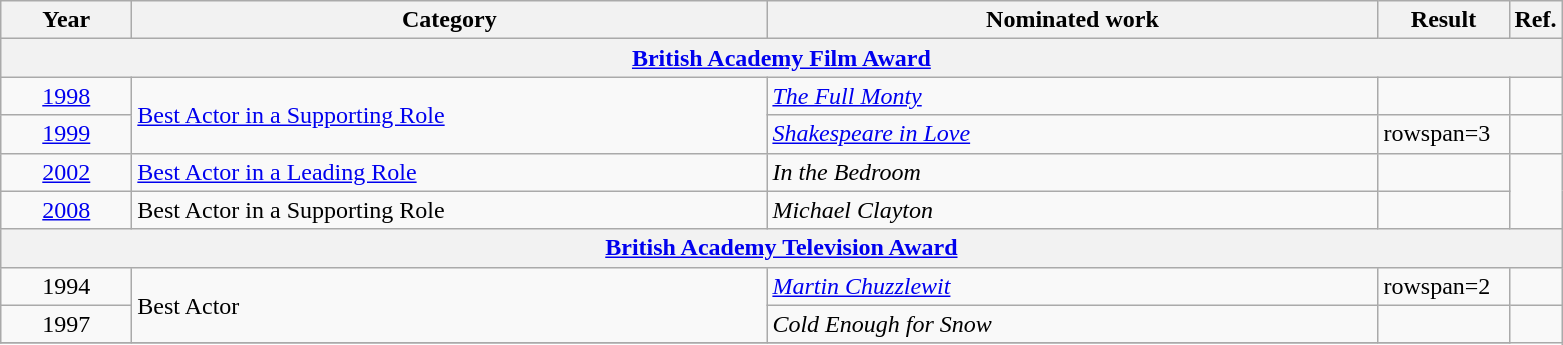<table class=wikitable>
<tr>
<th scope="col" style="width:5em;">Year</th>
<th scope="col" style="width:26em;">Category</th>
<th scope="col" style="width:25em;">Nominated work</th>
<th scope="col" style="width:5em;">Result</th>
<th>Ref.</th>
</tr>
<tr>
<th colspan=5><a href='#'>British Academy Film Award</a></th>
</tr>
<tr>
<td style="text-align:center;"><a href='#'>1998</a></td>
<td rowspan=2><a href='#'>Best Actor in a Supporting Role</a></td>
<td><em><a href='#'>The Full Monty</a></em></td>
<td></td>
<td></td>
</tr>
<tr>
<td style="text-align:center;"><a href='#'>1999</a></td>
<td><em><a href='#'>Shakespeare in Love</a></em></td>
<td>rowspan=3  </td>
<td></td>
</tr>
<tr>
<td style="text-align:center;"><a href='#'>2002</a></td>
<td><a href='#'>Best Actor in a Leading Role</a></td>
<td><em>In the Bedroom</em></td>
<td></td>
</tr>
<tr>
<td style="text-align:center;"><a href='#'>2008</a></td>
<td>Best Actor in a Supporting Role</td>
<td><em>Michael Clayton</em></td>
<td></td>
</tr>
<tr>
<th colspan=5><a href='#'>British Academy Television Award</a></th>
</tr>
<tr>
<td style="text-align:center;">1994</td>
<td rowspan=2>Best Actor</td>
<td><em><a href='#'>Martin Chuzzlewit</a></em></td>
<td>rowspan=2  </td>
<td></td>
</tr>
<tr>
<td style="text-align:center;">1997</td>
<td><em>Cold Enough for Snow</em></td>
<td></td>
</tr>
<tr>
</tr>
</table>
